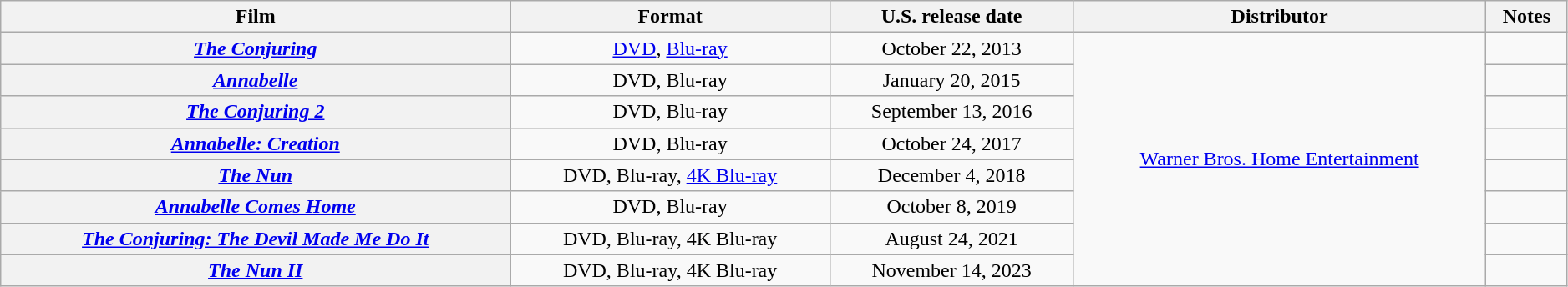<table class="wikitable plainrowheaders" style="text-align:center;"  width=99%>
<tr>
<th scope="col">Film</th>
<th scope="col">Format</th>
<th scope="col">U.S. release date</th>
<th scope="col">Distributor</th>
<th scope="col">Notes</th>
</tr>
<tr>
<th scope="row"><em><a href='#'>The Conjuring</a></em></th>
<td><a href='#'>DVD</a>, <a href='#'>Blu-ray</a></td>
<td>October 22, 2013</td>
<td rowspan="8"><a href='#'>Warner Bros. Home Entertainment</a></td>
<td></td>
</tr>
<tr>
<th scope="row"><em><a href='#'>Annabelle</a></em></th>
<td>DVD, Blu-ray</td>
<td>January 20, 2015</td>
<td></td>
</tr>
<tr>
<th scope="row"><em><a href='#'>The Conjuring 2</a></em></th>
<td>DVD, Blu-ray</td>
<td>September 13, 2016</td>
<td></td>
</tr>
<tr>
<th scope="row"><em><a href='#'>Annabelle: Creation</a></em></th>
<td>DVD, Blu-ray</td>
<td>October 24, 2017</td>
<td></td>
</tr>
<tr>
<th scope="row"><em><a href='#'>The Nun</a></em></th>
<td>DVD, Blu-ray, <a href='#'>4K Blu-ray</a></td>
<td>December 4, 2018</td>
<td></td>
</tr>
<tr>
<th scope="row"><em><a href='#'>Annabelle Comes Home</a></em></th>
<td>DVD, Blu-ray</td>
<td>October 8, 2019</td>
<td></td>
</tr>
<tr>
<th scope="row"><em><a href='#'>The Conjuring: The Devil Made Me Do It</a></em></th>
<td>DVD, Blu-ray, 4K Blu-ray</td>
<td>August 24, 2021</td>
<td></td>
</tr>
<tr>
<th scope="row"><em><a href='#'>The Nun II</a></em></th>
<td>DVD, Blu-ray, 4K Blu-ray</td>
<td>November 14, 2023</td>
<td></td>
</tr>
</table>
